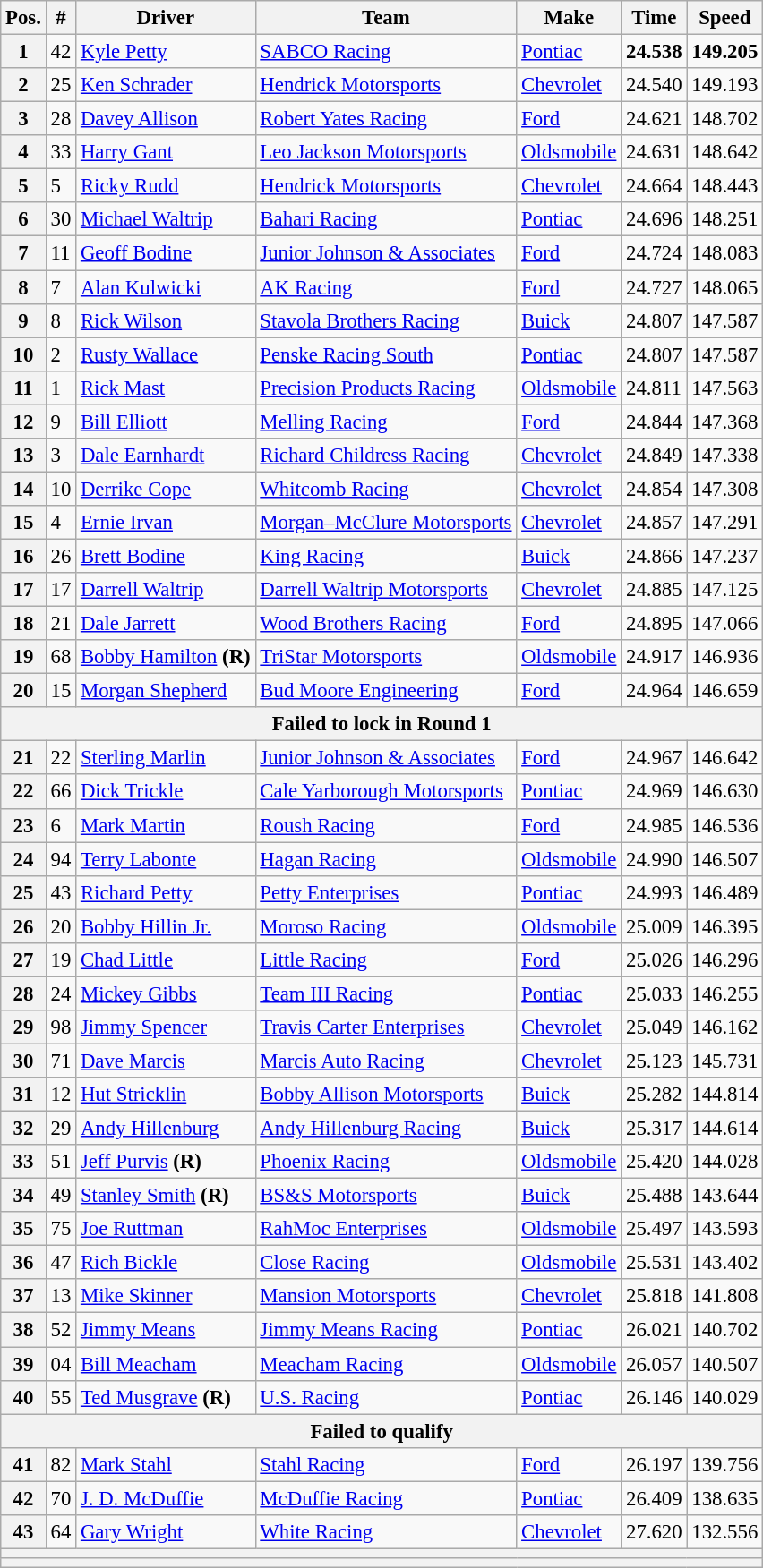<table class="wikitable" style="font-size:95%">
<tr>
<th>Pos.</th>
<th>#</th>
<th>Driver</th>
<th>Team</th>
<th>Make</th>
<th>Time</th>
<th>Speed</th>
</tr>
<tr>
<th>1</th>
<td>42</td>
<td><a href='#'>Kyle Petty</a></td>
<td><a href='#'>SABCO Racing</a></td>
<td><a href='#'>Pontiac</a></td>
<td><strong>24.538</strong></td>
<td><strong>149.205</strong></td>
</tr>
<tr>
<th>2</th>
<td>25</td>
<td><a href='#'>Ken Schrader</a></td>
<td><a href='#'>Hendrick Motorsports</a></td>
<td><a href='#'>Chevrolet</a></td>
<td>24.540</td>
<td>149.193</td>
</tr>
<tr>
<th>3</th>
<td>28</td>
<td><a href='#'>Davey Allison</a></td>
<td><a href='#'>Robert Yates Racing</a></td>
<td><a href='#'>Ford</a></td>
<td>24.621</td>
<td>148.702</td>
</tr>
<tr>
<th>4</th>
<td>33</td>
<td><a href='#'>Harry Gant</a></td>
<td><a href='#'>Leo Jackson Motorsports</a></td>
<td><a href='#'>Oldsmobile</a></td>
<td>24.631</td>
<td>148.642</td>
</tr>
<tr>
<th>5</th>
<td>5</td>
<td><a href='#'>Ricky Rudd</a></td>
<td><a href='#'>Hendrick Motorsports</a></td>
<td><a href='#'>Chevrolet</a></td>
<td>24.664</td>
<td>148.443</td>
</tr>
<tr>
<th>6</th>
<td>30</td>
<td><a href='#'>Michael Waltrip</a></td>
<td><a href='#'>Bahari Racing</a></td>
<td><a href='#'>Pontiac</a></td>
<td>24.696</td>
<td>148.251</td>
</tr>
<tr>
<th>7</th>
<td>11</td>
<td><a href='#'>Geoff Bodine</a></td>
<td><a href='#'>Junior Johnson & Associates</a></td>
<td><a href='#'>Ford</a></td>
<td>24.724</td>
<td>148.083</td>
</tr>
<tr>
<th>8</th>
<td>7</td>
<td><a href='#'>Alan Kulwicki</a></td>
<td><a href='#'>AK Racing</a></td>
<td><a href='#'>Ford</a></td>
<td>24.727</td>
<td>148.065</td>
</tr>
<tr>
<th>9</th>
<td>8</td>
<td><a href='#'>Rick Wilson</a></td>
<td><a href='#'>Stavola Brothers Racing</a></td>
<td><a href='#'>Buick</a></td>
<td>24.807</td>
<td>147.587</td>
</tr>
<tr>
<th>10</th>
<td>2</td>
<td><a href='#'>Rusty Wallace</a></td>
<td><a href='#'>Penske Racing South</a></td>
<td><a href='#'>Pontiac</a></td>
<td>24.807</td>
<td>147.587</td>
</tr>
<tr>
<th>11</th>
<td>1</td>
<td><a href='#'>Rick Mast</a></td>
<td><a href='#'>Precision Products Racing</a></td>
<td><a href='#'>Oldsmobile</a></td>
<td>24.811</td>
<td>147.563</td>
</tr>
<tr>
<th>12</th>
<td>9</td>
<td><a href='#'>Bill Elliott</a></td>
<td><a href='#'>Melling Racing</a></td>
<td><a href='#'>Ford</a></td>
<td>24.844</td>
<td>147.368</td>
</tr>
<tr>
<th>13</th>
<td>3</td>
<td><a href='#'>Dale Earnhardt</a></td>
<td><a href='#'>Richard Childress Racing</a></td>
<td><a href='#'>Chevrolet</a></td>
<td>24.849</td>
<td>147.338</td>
</tr>
<tr>
<th>14</th>
<td>10</td>
<td><a href='#'>Derrike Cope</a></td>
<td><a href='#'>Whitcomb Racing</a></td>
<td><a href='#'>Chevrolet</a></td>
<td>24.854</td>
<td>147.308</td>
</tr>
<tr>
<th>15</th>
<td>4</td>
<td><a href='#'>Ernie Irvan</a></td>
<td><a href='#'>Morgan–McClure Motorsports</a></td>
<td><a href='#'>Chevrolet</a></td>
<td>24.857</td>
<td>147.291</td>
</tr>
<tr>
<th>16</th>
<td>26</td>
<td><a href='#'>Brett Bodine</a></td>
<td><a href='#'>King Racing</a></td>
<td><a href='#'>Buick</a></td>
<td>24.866</td>
<td>147.237</td>
</tr>
<tr>
<th>17</th>
<td>17</td>
<td><a href='#'>Darrell Waltrip</a></td>
<td><a href='#'>Darrell Waltrip Motorsports</a></td>
<td><a href='#'>Chevrolet</a></td>
<td>24.885</td>
<td>147.125</td>
</tr>
<tr>
<th>18</th>
<td>21</td>
<td><a href='#'>Dale Jarrett</a></td>
<td><a href='#'>Wood Brothers Racing</a></td>
<td><a href='#'>Ford</a></td>
<td>24.895</td>
<td>147.066</td>
</tr>
<tr>
<th>19</th>
<td>68</td>
<td><a href='#'>Bobby Hamilton</a> <strong>(R)</strong></td>
<td><a href='#'>TriStar Motorsports</a></td>
<td><a href='#'>Oldsmobile</a></td>
<td>24.917</td>
<td>146.936</td>
</tr>
<tr>
<th>20</th>
<td>15</td>
<td><a href='#'>Morgan Shepherd</a></td>
<td><a href='#'>Bud Moore Engineering</a></td>
<td><a href='#'>Ford</a></td>
<td>24.964</td>
<td>146.659</td>
</tr>
<tr>
<th colspan="7">Failed to lock in Round 1</th>
</tr>
<tr>
<th>21</th>
<td>22</td>
<td><a href='#'>Sterling Marlin</a></td>
<td><a href='#'>Junior Johnson & Associates</a></td>
<td><a href='#'>Ford</a></td>
<td>24.967</td>
<td>146.642</td>
</tr>
<tr>
<th>22</th>
<td>66</td>
<td><a href='#'>Dick Trickle</a></td>
<td><a href='#'>Cale Yarborough Motorsports</a></td>
<td><a href='#'>Pontiac</a></td>
<td>24.969</td>
<td>146.630</td>
</tr>
<tr>
<th>23</th>
<td>6</td>
<td><a href='#'>Mark Martin</a></td>
<td><a href='#'>Roush Racing</a></td>
<td><a href='#'>Ford</a></td>
<td>24.985</td>
<td>146.536</td>
</tr>
<tr>
<th>24</th>
<td>94</td>
<td><a href='#'>Terry Labonte</a></td>
<td><a href='#'>Hagan Racing</a></td>
<td><a href='#'>Oldsmobile</a></td>
<td>24.990</td>
<td>146.507</td>
</tr>
<tr>
<th>25</th>
<td>43</td>
<td><a href='#'>Richard Petty</a></td>
<td><a href='#'>Petty Enterprises</a></td>
<td><a href='#'>Pontiac</a></td>
<td>24.993</td>
<td>146.489</td>
</tr>
<tr>
<th>26</th>
<td>20</td>
<td><a href='#'>Bobby Hillin Jr.</a></td>
<td><a href='#'>Moroso Racing</a></td>
<td><a href='#'>Oldsmobile</a></td>
<td>25.009</td>
<td>146.395</td>
</tr>
<tr>
<th>27</th>
<td>19</td>
<td><a href='#'>Chad Little</a></td>
<td><a href='#'>Little Racing</a></td>
<td><a href='#'>Ford</a></td>
<td>25.026</td>
<td>146.296</td>
</tr>
<tr>
<th>28</th>
<td>24</td>
<td><a href='#'>Mickey Gibbs</a></td>
<td><a href='#'>Team III Racing</a></td>
<td><a href='#'>Pontiac</a></td>
<td>25.033</td>
<td>146.255</td>
</tr>
<tr>
<th>29</th>
<td>98</td>
<td><a href='#'>Jimmy Spencer</a></td>
<td><a href='#'>Travis Carter Enterprises</a></td>
<td><a href='#'>Chevrolet</a></td>
<td>25.049</td>
<td>146.162</td>
</tr>
<tr>
<th>30</th>
<td>71</td>
<td><a href='#'>Dave Marcis</a></td>
<td><a href='#'>Marcis Auto Racing</a></td>
<td><a href='#'>Chevrolet</a></td>
<td>25.123</td>
<td>145.731</td>
</tr>
<tr>
<th>31</th>
<td>12</td>
<td><a href='#'>Hut Stricklin</a></td>
<td><a href='#'>Bobby Allison Motorsports</a></td>
<td><a href='#'>Buick</a></td>
<td>25.282</td>
<td>144.814</td>
</tr>
<tr>
<th>32</th>
<td>29</td>
<td><a href='#'>Andy Hillenburg</a></td>
<td><a href='#'>Andy Hillenburg Racing</a></td>
<td><a href='#'>Buick</a></td>
<td>25.317</td>
<td>144.614</td>
</tr>
<tr>
<th>33</th>
<td>51</td>
<td><a href='#'>Jeff Purvis</a> <strong>(R)</strong></td>
<td><a href='#'>Phoenix Racing</a></td>
<td><a href='#'>Oldsmobile</a></td>
<td>25.420</td>
<td>144.028</td>
</tr>
<tr>
<th>34</th>
<td>49</td>
<td><a href='#'>Stanley Smith</a> <strong>(R)</strong></td>
<td><a href='#'>BS&S Motorsports</a></td>
<td><a href='#'>Buick</a></td>
<td>25.488</td>
<td>143.644</td>
</tr>
<tr>
<th>35</th>
<td>75</td>
<td><a href='#'>Joe Ruttman</a></td>
<td><a href='#'>RahMoc Enterprises</a></td>
<td><a href='#'>Oldsmobile</a></td>
<td>25.497</td>
<td>143.593</td>
</tr>
<tr>
<th>36</th>
<td>47</td>
<td><a href='#'>Rich Bickle</a></td>
<td><a href='#'>Close Racing</a></td>
<td><a href='#'>Oldsmobile</a></td>
<td>25.531</td>
<td>143.402</td>
</tr>
<tr>
<th>37</th>
<td>13</td>
<td><a href='#'>Mike Skinner</a></td>
<td><a href='#'>Mansion Motorsports</a></td>
<td><a href='#'>Chevrolet</a></td>
<td>25.818</td>
<td>141.808</td>
</tr>
<tr>
<th>38</th>
<td>52</td>
<td><a href='#'>Jimmy Means</a></td>
<td><a href='#'>Jimmy Means Racing</a></td>
<td><a href='#'>Pontiac</a></td>
<td>26.021</td>
<td>140.702</td>
</tr>
<tr>
<th>39</th>
<td>04</td>
<td><a href='#'>Bill Meacham</a></td>
<td><a href='#'>Meacham Racing</a></td>
<td><a href='#'>Oldsmobile</a></td>
<td>26.057</td>
<td>140.507</td>
</tr>
<tr>
<th>40</th>
<td>55</td>
<td><a href='#'>Ted Musgrave</a> <strong>(R)</strong></td>
<td><a href='#'>U.S. Racing</a></td>
<td><a href='#'>Pontiac</a></td>
<td>26.146</td>
<td>140.029</td>
</tr>
<tr>
<th colspan="7">Failed to qualify</th>
</tr>
<tr>
<th>41</th>
<td>82</td>
<td><a href='#'>Mark Stahl</a></td>
<td><a href='#'>Stahl Racing</a></td>
<td><a href='#'>Ford</a></td>
<td>26.197</td>
<td>139.756</td>
</tr>
<tr>
<th>42</th>
<td>70</td>
<td><a href='#'>J. D. McDuffie</a></td>
<td><a href='#'>McDuffie Racing</a></td>
<td><a href='#'>Pontiac</a></td>
<td>26.409</td>
<td>138.635</td>
</tr>
<tr>
<th>43</th>
<td>64</td>
<td><a href='#'>Gary Wright</a></td>
<td><a href='#'>White Racing</a></td>
<td><a href='#'>Chevrolet</a></td>
<td>27.620</td>
<td>132.556</td>
</tr>
<tr>
<th colspan="7"></th>
</tr>
<tr>
<th colspan="7"></th>
</tr>
</table>
